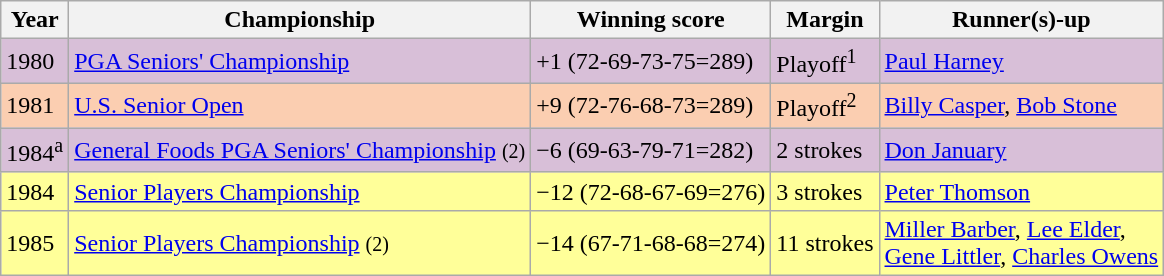<table class="sortable wikitable">
<tr>
<th>Year</th>
<th>Championship</th>
<th>Winning score</th>
<th>Margin</th>
<th>Runner(s)-up</th>
</tr>
<tr style="background:#D8BFD8;">
<td>1980</td>
<td><a href='#'>PGA Seniors' Championship</a></td>
<td>+1 (72-69-73-75=289)</td>
<td>Playoff<sup>1</sup></td>
<td> <a href='#'>Paul Harney</a></td>
</tr>
<tr style="background:#FBCEB1;">
<td>1981</td>
<td><a href='#'>U.S. Senior Open</a></td>
<td>+9 (72-76-68-73=289)</td>
<td>Playoff<sup>2</sup></td>
<td> <a href='#'>Billy Casper</a>,  <a href='#'>Bob Stone</a></td>
</tr>
<tr style="background:#D8BFD8;">
<td>1984<sup>a</sup></td>
<td><a href='#'>General Foods PGA Seniors' Championship</a> <small>(2)</small></td>
<td>−6 (69-63-79-71=282)</td>
<td>2 strokes</td>
<td> <a href='#'>Don January</a></td>
</tr>
<tr style="background:#FFFF99;">
<td>1984</td>
<td><a href='#'>Senior Players Championship</a></td>
<td>−12 (72-68-67-69=276)</td>
<td>3 strokes</td>
<td> <a href='#'>Peter Thomson</a></td>
</tr>
<tr style="background:#FFFF99;">
<td>1985</td>
<td><a href='#'>Senior Players Championship</a> <small>(2)</small></td>
<td>−14 (67-71-68-68=274)</td>
<td>11 strokes</td>
<td> <a href='#'>Miller Barber</a>,  <a href='#'>Lee Elder</a>,<br> <a href='#'>Gene Littler</a>,  <a href='#'>Charles Owens</a></td>
</tr>
</table>
